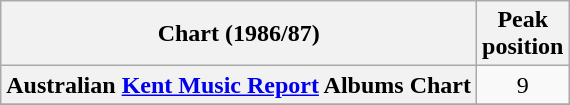<table class="wikitable plainrowheaders" style="text-align:center">
<tr>
<th>Chart (1986/87)</th>
<th>Peak<br>position</th>
</tr>
<tr>
<th scope="row">Australian <a href='#'>Kent Music Report</a> Albums Chart</th>
<td>9</td>
</tr>
<tr>
</tr>
</table>
